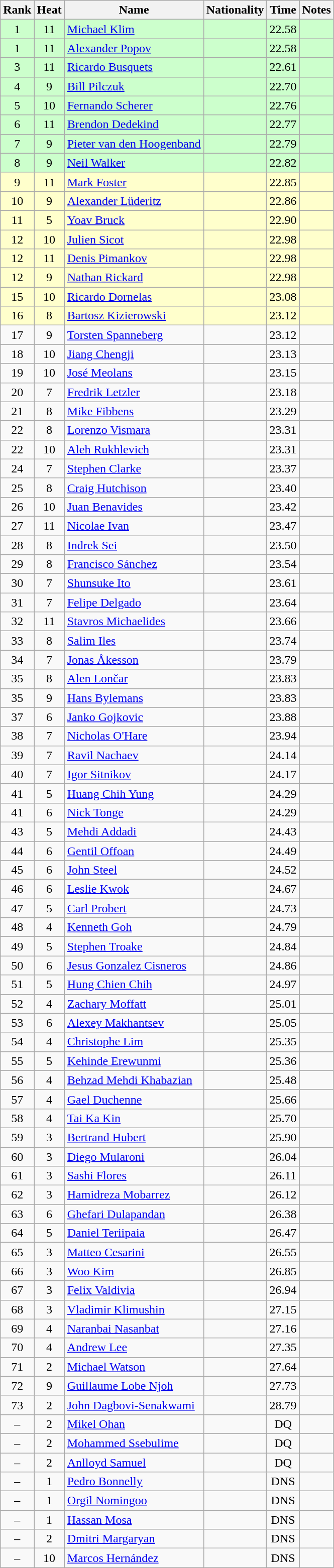<table class="wikitable sortable" style="text-align:center">
<tr>
<th>Rank</th>
<th>Heat</th>
<th>Name</th>
<th>Nationality</th>
<th>Time</th>
<th>Notes</th>
</tr>
<tr bgcolor=ccffcc>
<td>1</td>
<td>11</td>
<td align=left><a href='#'>Michael Klim</a></td>
<td align=left></td>
<td>22.58</td>
<td></td>
</tr>
<tr bgcolor=ccffcc>
<td>1</td>
<td>11</td>
<td align=left><a href='#'>Alexander Popov</a></td>
<td align=left></td>
<td>22.58</td>
<td></td>
</tr>
<tr bgcolor=ccffcc>
<td>3</td>
<td>11</td>
<td align=left><a href='#'>Ricardo Busquets</a></td>
<td align=left></td>
<td>22.61</td>
<td></td>
</tr>
<tr bgcolor=ccffcc>
<td>4</td>
<td>9</td>
<td align=left><a href='#'>Bill Pilczuk</a></td>
<td align=left></td>
<td>22.70</td>
<td></td>
</tr>
<tr bgcolor=ccffcc>
<td>5</td>
<td>10</td>
<td align=left><a href='#'>Fernando Scherer</a></td>
<td align=left></td>
<td>22.76</td>
<td></td>
</tr>
<tr bgcolor=ccffcc>
<td>6</td>
<td>11</td>
<td align=left><a href='#'>Brendon Dedekind</a></td>
<td align=left></td>
<td>22.77</td>
<td></td>
</tr>
<tr bgcolor=ccffcc>
<td>7</td>
<td>9</td>
<td align=left><a href='#'>Pieter van den Hoogenband</a></td>
<td align=left></td>
<td>22.79</td>
<td></td>
</tr>
<tr bgcolor=ccffcc>
<td>8</td>
<td>9</td>
<td align=left><a href='#'>Neil Walker</a></td>
<td align=left></td>
<td>22.82</td>
<td></td>
</tr>
<tr bgcolor=ffffcc>
<td>9</td>
<td>11</td>
<td align=left><a href='#'>Mark Foster</a></td>
<td align=left></td>
<td>22.85</td>
<td></td>
</tr>
<tr bgcolor=ffffcc>
<td>10</td>
<td>9</td>
<td align=left><a href='#'>Alexander Lüderitz</a></td>
<td align=left></td>
<td>22.86</td>
<td></td>
</tr>
<tr bgcolor=ffffcc>
<td>11</td>
<td>5</td>
<td align=left><a href='#'>Yoav Bruck</a></td>
<td align=left></td>
<td>22.90</td>
<td></td>
</tr>
<tr bgcolor=ffffcc>
<td>12</td>
<td>10</td>
<td align=left><a href='#'>Julien Sicot</a></td>
<td align=left></td>
<td>22.98</td>
<td></td>
</tr>
<tr bgcolor=ffffcc>
<td>12</td>
<td>11</td>
<td align=left><a href='#'>Denis Pimankov</a></td>
<td align=left></td>
<td>22.98</td>
<td></td>
</tr>
<tr bgcolor=ffffcc>
<td>12</td>
<td>9</td>
<td align=left><a href='#'>Nathan Rickard</a></td>
<td align=left></td>
<td>22.98</td>
<td></td>
</tr>
<tr bgcolor=ffffcc>
<td>15</td>
<td>10</td>
<td align=left><a href='#'>Ricardo Dornelas</a></td>
<td align=left></td>
<td>23.08</td>
<td></td>
</tr>
<tr bgcolor=ffffcc>
<td>16</td>
<td>8</td>
<td align=left><a href='#'>Bartosz Kizierowski</a></td>
<td align=left></td>
<td>23.12</td>
<td></td>
</tr>
<tr>
<td>17</td>
<td>9</td>
<td align=left><a href='#'>Torsten Spanneberg</a></td>
<td align=left></td>
<td>23.12</td>
<td></td>
</tr>
<tr>
<td>18</td>
<td>10</td>
<td align=left><a href='#'>Jiang Chengji</a></td>
<td align=left></td>
<td>23.13</td>
<td></td>
</tr>
<tr>
<td>19</td>
<td>10</td>
<td align=left><a href='#'>José Meolans</a></td>
<td align=left></td>
<td>23.15</td>
<td></td>
</tr>
<tr>
<td>20</td>
<td>7</td>
<td align=left><a href='#'>Fredrik Letzler</a></td>
<td align=left></td>
<td>23.18</td>
<td></td>
</tr>
<tr>
<td>21</td>
<td>8</td>
<td align=left><a href='#'>Mike Fibbens</a></td>
<td align=left></td>
<td>23.29</td>
<td></td>
</tr>
<tr>
<td>22</td>
<td>8</td>
<td align=left><a href='#'>Lorenzo Vismara</a></td>
<td align=left></td>
<td>23.31</td>
<td></td>
</tr>
<tr>
<td>22</td>
<td>10</td>
<td align=left><a href='#'>Aleh Rukhlevich</a></td>
<td align=left></td>
<td>23.31</td>
<td></td>
</tr>
<tr>
<td>24</td>
<td>7</td>
<td align=left><a href='#'>Stephen Clarke</a></td>
<td align=left></td>
<td>23.37</td>
<td></td>
</tr>
<tr>
<td>25</td>
<td>8</td>
<td align=left><a href='#'>Craig Hutchison</a></td>
<td align=left></td>
<td>23.40</td>
<td></td>
</tr>
<tr>
<td>26</td>
<td>10</td>
<td align=left><a href='#'>Juan Benavides</a></td>
<td align=left></td>
<td>23.42</td>
<td></td>
</tr>
<tr>
<td>27</td>
<td>11</td>
<td align=left><a href='#'>Nicolae Ivan</a></td>
<td align=left></td>
<td>23.47</td>
<td></td>
</tr>
<tr>
<td>28</td>
<td>8</td>
<td align=left><a href='#'>Indrek Sei</a></td>
<td align=left></td>
<td>23.50</td>
<td></td>
</tr>
<tr>
<td>29</td>
<td>8</td>
<td align=left><a href='#'>Francisco Sánchez</a></td>
<td align=left></td>
<td>23.54</td>
<td></td>
</tr>
<tr>
<td>30</td>
<td>7</td>
<td align=left><a href='#'>Shunsuke Ito</a></td>
<td align=left></td>
<td>23.61</td>
<td></td>
</tr>
<tr>
<td>31</td>
<td>7</td>
<td align=left><a href='#'>Felipe Delgado</a></td>
<td align=left></td>
<td>23.64</td>
<td></td>
</tr>
<tr>
<td>32</td>
<td>11</td>
<td align=left><a href='#'>Stavros Michaelides</a></td>
<td align=left></td>
<td>23.66</td>
<td></td>
</tr>
<tr>
<td>33</td>
<td>8</td>
<td align=left><a href='#'>Salim Iles</a></td>
<td align=left></td>
<td>23.74</td>
<td></td>
</tr>
<tr>
<td>34</td>
<td>7</td>
<td align=left><a href='#'>Jonas Åkesson</a></td>
<td align=left></td>
<td>23.79</td>
<td></td>
</tr>
<tr>
<td>35</td>
<td>8</td>
<td align=left><a href='#'>Alen Lončar</a></td>
<td align=left></td>
<td>23.83</td>
<td></td>
</tr>
<tr>
<td>35</td>
<td>9</td>
<td align=left><a href='#'>Hans Bylemans</a></td>
<td align=left></td>
<td>23.83</td>
<td></td>
</tr>
<tr>
<td>37</td>
<td>6</td>
<td align=left><a href='#'>Janko Gojkovic</a></td>
<td align=left></td>
<td>23.88</td>
<td></td>
</tr>
<tr>
<td>38</td>
<td>7</td>
<td align=left><a href='#'>Nicholas O'Hare</a></td>
<td align=left></td>
<td>23.94</td>
<td></td>
</tr>
<tr>
<td>39</td>
<td>7</td>
<td align=left><a href='#'>Ravil Nachaev</a></td>
<td align=left></td>
<td>24.14</td>
<td></td>
</tr>
<tr>
<td>40</td>
<td>7</td>
<td align=left><a href='#'>Igor Sitnikov</a></td>
<td align=left></td>
<td>24.17</td>
<td></td>
</tr>
<tr>
<td>41</td>
<td>5</td>
<td align=left><a href='#'>Huang Chih Yung</a></td>
<td align=left></td>
<td>24.29</td>
<td></td>
</tr>
<tr>
<td>41</td>
<td>6</td>
<td align=left><a href='#'>Nick Tonge</a></td>
<td align=left></td>
<td>24.29</td>
<td></td>
</tr>
<tr>
<td>43</td>
<td>5</td>
<td align=left><a href='#'>Mehdi Addadi</a></td>
<td align=left></td>
<td>24.43</td>
<td></td>
</tr>
<tr>
<td>44</td>
<td>6</td>
<td align=left><a href='#'>Gentil Offoan</a></td>
<td align=left></td>
<td>24.49</td>
<td></td>
</tr>
<tr>
<td>45</td>
<td>6</td>
<td align=left><a href='#'>John Steel</a></td>
<td align=left></td>
<td>24.52</td>
<td></td>
</tr>
<tr>
<td>46</td>
<td>6</td>
<td align=left><a href='#'>Leslie Kwok</a></td>
<td align=left></td>
<td>24.67</td>
<td></td>
</tr>
<tr>
<td>47</td>
<td>5</td>
<td align=left><a href='#'>Carl Probert</a></td>
<td align=left></td>
<td>24.73</td>
<td></td>
</tr>
<tr>
<td>48</td>
<td>4</td>
<td align=left><a href='#'>Kenneth Goh</a></td>
<td align=left></td>
<td>24.79</td>
<td></td>
</tr>
<tr>
<td>49</td>
<td>5</td>
<td align=left><a href='#'>Stephen Troake</a></td>
<td align=left></td>
<td>24.84</td>
<td></td>
</tr>
<tr>
<td>50</td>
<td>6</td>
<td align=left><a href='#'>Jesus Gonzalez Cisneros</a></td>
<td align=left></td>
<td>24.86</td>
<td></td>
</tr>
<tr>
<td>51</td>
<td>5</td>
<td align=left><a href='#'>Hung Chien Chih</a></td>
<td align=left></td>
<td>24.97</td>
<td></td>
</tr>
<tr>
<td>52</td>
<td>4</td>
<td align=left><a href='#'>Zachary Moffatt</a></td>
<td align=left></td>
<td>25.01</td>
<td></td>
</tr>
<tr>
<td>53</td>
<td>6</td>
<td align=left><a href='#'>Alexey Makhantsev</a></td>
<td align=left></td>
<td>25.05</td>
<td></td>
</tr>
<tr>
<td>54</td>
<td>4</td>
<td align=left><a href='#'>Christophe Lim</a></td>
<td align=left></td>
<td>25.35</td>
<td></td>
</tr>
<tr>
<td>55</td>
<td>5</td>
<td align=left><a href='#'>Kehinde Erewunmi</a></td>
<td align=left></td>
<td>25.36</td>
<td></td>
</tr>
<tr>
<td>56</td>
<td>4</td>
<td align=left><a href='#'>Behzad Mehdi Khabazian</a></td>
<td align=left></td>
<td>25.48</td>
<td></td>
</tr>
<tr>
<td>57</td>
<td>4</td>
<td align=left><a href='#'>Gael Duchenne</a></td>
<td align=left></td>
<td>25.66</td>
<td></td>
</tr>
<tr>
<td>58</td>
<td>4</td>
<td align=left><a href='#'>Tai Ka Kin</a></td>
<td align=left></td>
<td>25.70</td>
<td></td>
</tr>
<tr>
<td>59</td>
<td>3</td>
<td align=left><a href='#'>Bertrand Hubert</a></td>
<td align=left></td>
<td>25.90</td>
<td></td>
</tr>
<tr>
<td>60</td>
<td>3</td>
<td align=left><a href='#'>Diego Mularoni</a></td>
<td align=left></td>
<td>26.04</td>
<td></td>
</tr>
<tr>
<td>61</td>
<td>3</td>
<td align=left><a href='#'>Sashi Flores</a></td>
<td align=left></td>
<td>26.11</td>
<td></td>
</tr>
<tr>
<td>62</td>
<td>3</td>
<td align=left><a href='#'>Hamidreza Mobarrez</a></td>
<td align=left></td>
<td>26.12</td>
<td></td>
</tr>
<tr>
<td>63</td>
<td>6</td>
<td align=left><a href='#'>Ghefari Dulapandan</a></td>
<td align=left></td>
<td>26.38</td>
<td></td>
</tr>
<tr>
<td>64</td>
<td>5</td>
<td align=left><a href='#'>Daniel Teriipaia</a></td>
<td align=left></td>
<td>26.47</td>
<td></td>
</tr>
<tr>
<td>65</td>
<td>3</td>
<td align=left><a href='#'>Matteo Cesarini</a></td>
<td align=left></td>
<td>26.55</td>
<td></td>
</tr>
<tr>
<td>66</td>
<td>3</td>
<td align=left><a href='#'>Woo Kim</a></td>
<td align=left></td>
<td>26.85</td>
<td></td>
</tr>
<tr>
<td>67</td>
<td>3</td>
<td align=left><a href='#'>Felix Valdivia</a></td>
<td align=left></td>
<td>26.94</td>
<td></td>
</tr>
<tr>
<td>68</td>
<td>3</td>
<td align=left><a href='#'>Vladimir Klimushin</a></td>
<td align=left></td>
<td>27.15</td>
<td></td>
</tr>
<tr>
<td>69</td>
<td>4</td>
<td align=left><a href='#'>Naranbai Nasanbat</a></td>
<td align=left></td>
<td>27.16</td>
<td></td>
</tr>
<tr>
<td>70</td>
<td>4</td>
<td align=left><a href='#'>Andrew Lee</a></td>
<td align=left></td>
<td>27.35</td>
<td></td>
</tr>
<tr>
<td>71</td>
<td>2</td>
<td align=left><a href='#'>Michael Watson</a></td>
<td align=left></td>
<td>27.64</td>
<td></td>
</tr>
<tr>
<td>72</td>
<td>9</td>
<td align=left><a href='#'>Guillaume Lobe Njoh</a></td>
<td align=left></td>
<td>27.73</td>
<td></td>
</tr>
<tr>
<td>73</td>
<td>2</td>
<td align=left><a href='#'>John Dagbovi-Senakwami</a></td>
<td align=left></td>
<td>28.79</td>
<td></td>
</tr>
<tr>
<td>–</td>
<td>2</td>
<td align=left><a href='#'>Mikel Ohan</a></td>
<td align=left></td>
<td>DQ</td>
<td></td>
</tr>
<tr>
<td>–</td>
<td>2</td>
<td align=left><a href='#'>Mohammed Ssebulime</a></td>
<td align=left></td>
<td>DQ</td>
<td></td>
</tr>
<tr>
<td>–</td>
<td>2</td>
<td align=left><a href='#'>Anlloyd Samuel</a></td>
<td align=left></td>
<td>DQ</td>
<td></td>
</tr>
<tr>
<td>–</td>
<td>1</td>
<td align=left><a href='#'>Pedro Bonnelly</a></td>
<td align=left></td>
<td>DNS</td>
<td></td>
</tr>
<tr>
<td>–</td>
<td>1</td>
<td align=left><a href='#'>Orgil Nomingoo</a></td>
<td align=left></td>
<td>DNS</td>
<td></td>
</tr>
<tr>
<td>–</td>
<td>1</td>
<td align=left><a href='#'>Hassan Mosa</a></td>
<td align=left></td>
<td>DNS</td>
<td></td>
</tr>
<tr>
<td>–</td>
<td>2</td>
<td align=left><a href='#'>Dmitri Margaryan</a></td>
<td align=left></td>
<td>DNS</td>
<td></td>
</tr>
<tr>
<td>–</td>
<td>10</td>
<td align=left><a href='#'>Marcos Hernández</a></td>
<td align=left></td>
<td>DNS</td>
<td></td>
</tr>
</table>
